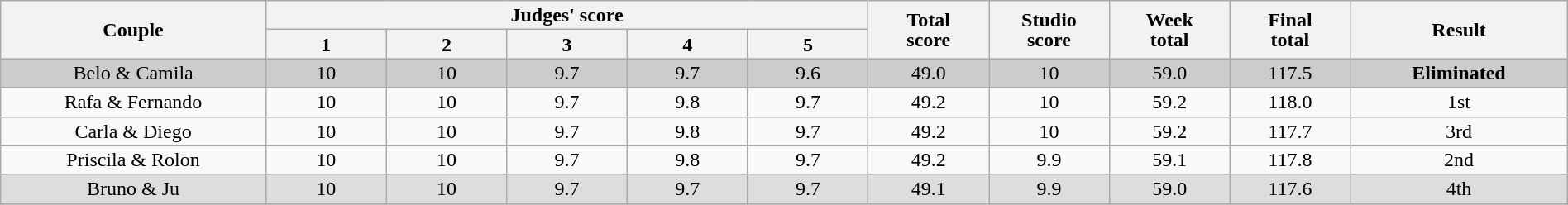<table class="wikitable" style="font-size:100%; line-height:16px; text-align:center" width="100%">
<tr>
<th rowspan=2 width="11.00%">Couple</th>
<th colspan=5 width="25.00%">Judges' score</th>
<th rowspan=2 width="05.00%">Total<br>score</th>
<th rowspan=2 width="05.00%">Studio<br>score</th>
<th rowspan=2 width="05.00%">Week<br>total</th>
<th rowspan=2 width="05.00%">Final<br>total</th>
<th rowspan=2 width="09.00%">Result</th>
</tr>
<tr>
<th width="05.00%">1</th>
<th width="05.00%">2</th>
<th width="05.00%">3</th>
<th width="05.00%">4</th>
<th width="05.00%">5</th>
</tr>
<tr bgcolor="CCCCCC">
<td>Belo & Camila</td>
<td>10</td>
<td>10</td>
<td>9.7</td>
<td>9.7</td>
<td>9.6</td>
<td>49.0</td>
<td>10</td>
<td>59.0</td>
<td>117.5</td>
<td><strong>Eliminated</strong></td>
</tr>
<tr>
<td>Rafa & Fernando</td>
<td>10</td>
<td>10</td>
<td>9.7</td>
<td>9.8</td>
<td>9.7</td>
<td>49.2</td>
<td>10</td>
<td>59.2</td>
<td>118.0</td>
<td>1st</td>
</tr>
<tr>
<td>Carla & Diego</td>
<td>10</td>
<td>10</td>
<td>9.7</td>
<td>9.8</td>
<td>9.7</td>
<td>49.2</td>
<td>10</td>
<td>59.2</td>
<td>117.7</td>
<td>3rd</td>
</tr>
<tr>
<td>Priscila & Rolon</td>
<td>10</td>
<td>10</td>
<td>9.7</td>
<td>9.8</td>
<td>9.7</td>
<td>49.2</td>
<td>9.9</td>
<td>59.1</td>
<td>117.8</td>
<td>2nd</td>
</tr>
<tr bgcolor="DDDDDD">
<td>Bruno & Ju</td>
<td>10</td>
<td>10</td>
<td>9.7</td>
<td>9.7</td>
<td>9.7</td>
<td>49.1</td>
<td>9.9</td>
<td>59.0</td>
<td>117.6</td>
<td>4th</td>
</tr>
<tr>
</tr>
</table>
